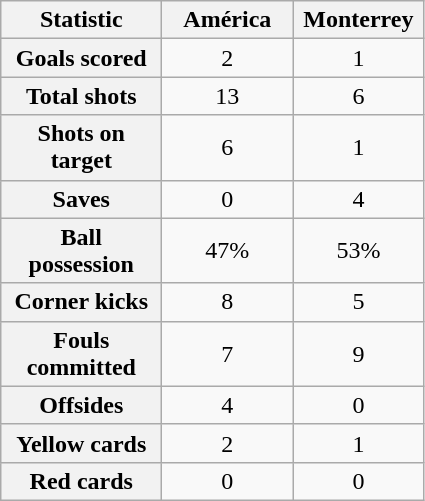<table class="wikitable plainrowheaders" style="text-align:center">
<tr>
<th scope="col" style="width:100px">Statistic</th>
<th scope="col" style="width:80px">América</th>
<th scope="col" style="width:80px">Monterrey</th>
</tr>
<tr>
<th scope=row>Goals scored</th>
<td>2</td>
<td>1</td>
</tr>
<tr>
<th scope=row>Total shots</th>
<td>13</td>
<td>6</td>
</tr>
<tr>
<th scope=row>Shots on target</th>
<td>6</td>
<td>1</td>
</tr>
<tr>
<th scope=row>Saves</th>
<td>0</td>
<td>4</td>
</tr>
<tr>
<th scope=row>Ball possession</th>
<td>47%</td>
<td>53%</td>
</tr>
<tr>
<th scope=row>Corner kicks</th>
<td>8</td>
<td>5</td>
</tr>
<tr>
<th scope=row>Fouls committed</th>
<td>7</td>
<td>9</td>
</tr>
<tr>
<th scope=row>Offsides</th>
<td>4</td>
<td>0</td>
</tr>
<tr>
<th scope=row>Yellow cards</th>
<td>2</td>
<td>1</td>
</tr>
<tr>
<th scope=row>Red cards</th>
<td>0</td>
<td>0</td>
</tr>
</table>
